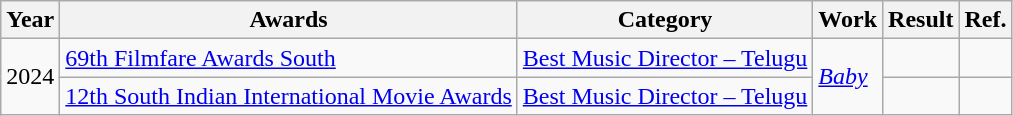<table class="wikitable">
<tr>
<th>Year</th>
<th>Awards</th>
<th>Category</th>
<th>Work</th>
<th>Result</th>
<th>Ref.</th>
</tr>
<tr>
<td rowspan="2">2024</td>
<td><a href='#'>69th Filmfare Awards South</a></td>
<td><a href='#'>Best Music Director – Telugu</a></td>
<td rowspan="2"><a href='#'><em>Baby</em></a></td>
<td></td>
<td></td>
</tr>
<tr>
<td><a href='#'>12th South Indian International Movie Awards</a></td>
<td><a href='#'>Best Music Director – Telugu</a></td>
<td></td>
<td></td>
</tr>
</table>
